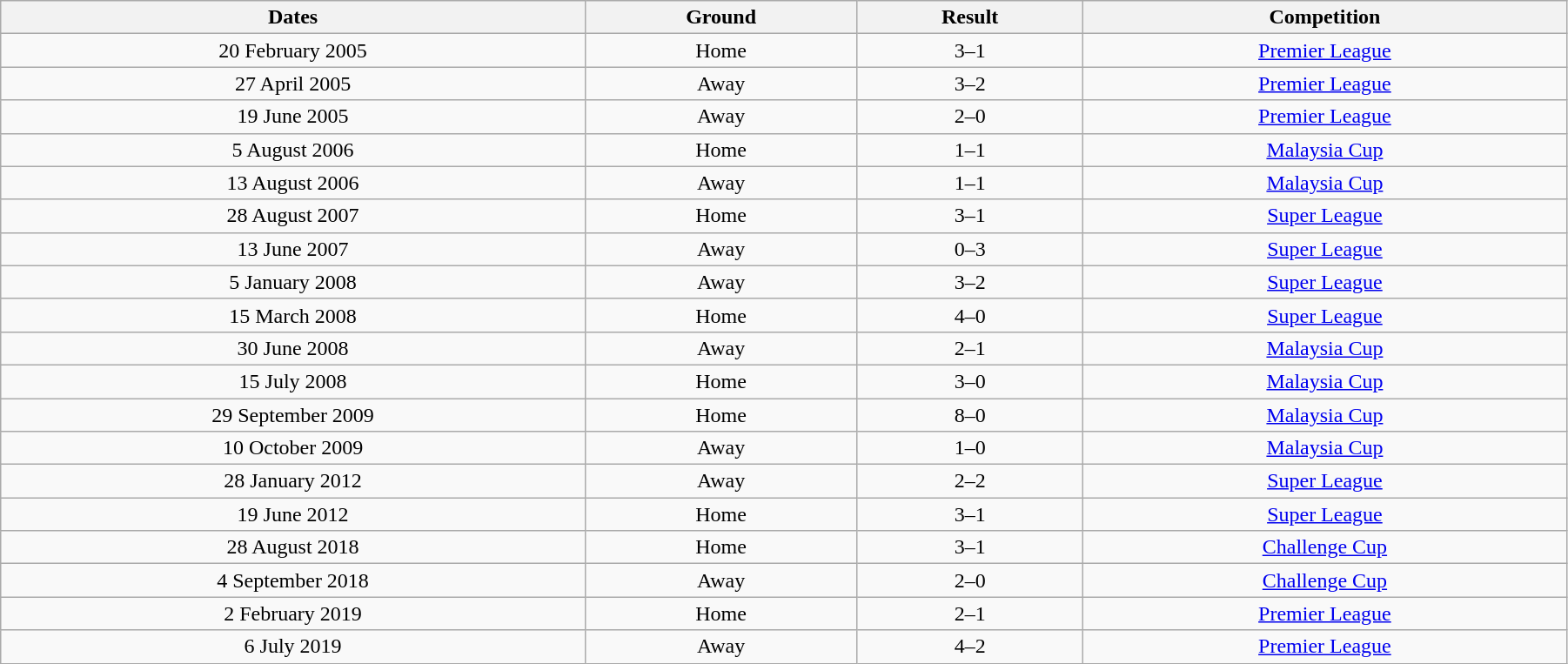<table class="wikitable" style="width:95%;text-align:center">
<tr>
<th>Dates</th>
<th>Ground</th>
<th>Result</th>
<th>Competition</th>
</tr>
<tr>
<td>20 February 2005</td>
<td>Home</td>
<td>3–1</td>
<td><a href='#'>Premier League</a></td>
</tr>
<tr>
<td>27 April 2005</td>
<td>Away</td>
<td>3–2</td>
<td><a href='#'>Premier League</a></td>
</tr>
<tr>
<td>19 June 2005</td>
<td>Away</td>
<td>2–0</td>
<td><a href='#'>Premier League</a></td>
</tr>
<tr>
<td>5 August 2006</td>
<td>Home</td>
<td>1–1</td>
<td><a href='#'>Malaysia Cup</a></td>
</tr>
<tr>
<td>13 August 2006</td>
<td>Away</td>
<td>1–1</td>
<td><a href='#'>Malaysia Cup</a></td>
</tr>
<tr>
<td>28 August 2007</td>
<td>Home</td>
<td>3–1</td>
<td><a href='#'>Super League</a></td>
</tr>
<tr>
<td>13 June 2007</td>
<td>Away</td>
<td>0–3</td>
<td><a href='#'>Super League</a></td>
</tr>
<tr>
<td>5 January 2008</td>
<td>Away</td>
<td>3–2</td>
<td><a href='#'>Super League</a></td>
</tr>
<tr>
<td>15 March 2008</td>
<td>Home</td>
<td>4–0</td>
<td><a href='#'>Super League</a></td>
</tr>
<tr>
<td>30 June 2008</td>
<td>Away</td>
<td>2–1</td>
<td><a href='#'>Malaysia Cup</a></td>
</tr>
<tr>
<td>15 July 2008</td>
<td>Home</td>
<td>3–0</td>
<td><a href='#'>Malaysia Cup</a></td>
</tr>
<tr>
<td>29 September 2009</td>
<td>Home</td>
<td>8–0</td>
<td><a href='#'>Malaysia Cup</a></td>
</tr>
<tr>
<td>10 October 2009</td>
<td>Away</td>
<td>1–0</td>
<td><a href='#'>Malaysia Cup</a></td>
</tr>
<tr>
<td>28 January 2012</td>
<td>Away</td>
<td>2–2</td>
<td><a href='#'>Super League</a></td>
</tr>
<tr>
<td>19 June 2012</td>
<td>Home</td>
<td>3–1</td>
<td><a href='#'>Super League</a></td>
</tr>
<tr>
<td>28 August 2018</td>
<td>Home</td>
<td>3–1</td>
<td><a href='#'>Challenge Cup</a></td>
</tr>
<tr>
<td>4 September 2018</td>
<td>Away</td>
<td>2–0</td>
<td><a href='#'>Challenge Cup</a></td>
</tr>
<tr>
<td>2 February 2019</td>
<td>Home</td>
<td>2–1</td>
<td><a href='#'>Premier League</a></td>
</tr>
<tr>
<td>6 July 2019</td>
<td>Away</td>
<td>4–2</td>
<td><a href='#'>Premier League</a></td>
</tr>
</table>
